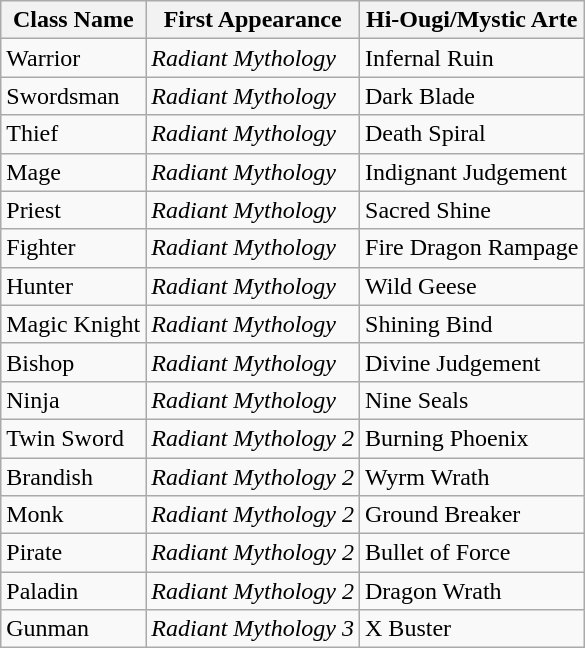<table class="wikitable">
<tr>
<th>Class Name</th>
<th>First Appearance</th>
<th>Hi-Ougi/Mystic Arte</th>
</tr>
<tr>
<td>Warrior</td>
<td><em>Radiant Mythology</em></td>
<td>Infernal Ruin</td>
</tr>
<tr>
<td>Swordsman</td>
<td><em>Radiant Mythology</em></td>
<td>Dark Blade</td>
</tr>
<tr>
<td>Thief</td>
<td><em>Radiant Mythology</em></td>
<td>Death Spiral</td>
</tr>
<tr>
<td>Mage</td>
<td><em>Radiant Mythology</em></td>
<td>Indignant Judgement</td>
</tr>
<tr>
<td>Priest</td>
<td><em>Radiant Mythology</em></td>
<td>Sacred Shine</td>
</tr>
<tr>
<td>Fighter</td>
<td><em>Radiant Mythology</em></td>
<td>Fire Dragon Rampage</td>
</tr>
<tr>
<td>Hunter</td>
<td><em>Radiant Mythology</em></td>
<td>Wild Geese</td>
</tr>
<tr>
<td>Magic Knight</td>
<td><em>Radiant Mythology</em></td>
<td>Shining Bind</td>
</tr>
<tr>
<td>Bishop</td>
<td><em>Radiant Mythology</em></td>
<td>Divine Judgement</td>
</tr>
<tr>
<td>Ninja</td>
<td><em>Radiant Mythology</em></td>
<td>Nine Seals</td>
</tr>
<tr>
<td>Twin Sword</td>
<td><em>Radiant Mythology 2</em></td>
<td>Burning Phoenix</td>
</tr>
<tr>
<td>Brandish</td>
<td><em>Radiant Mythology 2</em></td>
<td>Wyrm Wrath</td>
</tr>
<tr>
<td>Monk</td>
<td><em>Radiant Mythology 2</em></td>
<td>Ground Breaker</td>
</tr>
<tr>
<td>Pirate</td>
<td><em>Radiant Mythology 2</em></td>
<td>Bullet of Force</td>
</tr>
<tr>
<td>Paladin</td>
<td><em>Radiant Mythology 2</em></td>
<td>Dragon Wrath</td>
</tr>
<tr>
<td>Gunman</td>
<td><em>Radiant Mythology 3</em></td>
<td>X Buster</td>
</tr>
</table>
